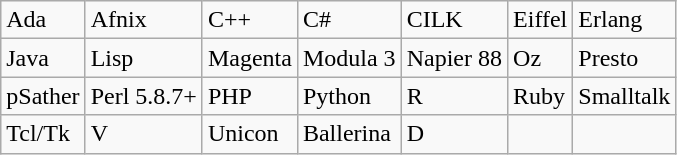<table class="wikitable">
<tr>
<td>Ada</td>
<td>Afnix</td>
<td>C++</td>
<td>C#</td>
<td>CILK</td>
<td>Eiffel</td>
<td>Erlang</td>
</tr>
<tr>
<td>Java</td>
<td>Lisp</td>
<td>Magenta</td>
<td>Modula 3</td>
<td>Napier 88</td>
<td>Oz</td>
<td>Presto</td>
</tr>
<tr>
<td>pSather</td>
<td>Perl 5.8.7+</td>
<td>PHP</td>
<td>Python</td>
<td>R</td>
<td>Ruby</td>
<td>Smalltalk</td>
</tr>
<tr>
<td>Tcl/Tk</td>
<td>V</td>
<td>Unicon</td>
<td>Ballerina</td>
<td>D</td>
<td></td>
<td></td>
</tr>
</table>
